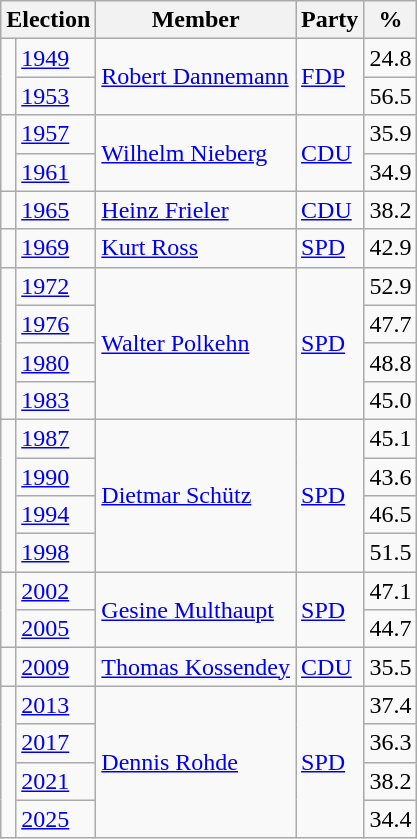<table class=wikitable>
<tr>
<th colspan=2>Election</th>
<th>Member</th>
<th>Party</th>
<th>%</th>
</tr>
<tr>
<td rowspan=2 bgcolor=></td>
<td><a href='#'>1949</a></td>
<td rowspan=2><a href='#'>Robert Dannemann</a></td>
<td rowspan=2><a href='#'>FDP</a></td>
<td align=right>24.8</td>
</tr>
<tr>
<td><a href='#'>1953</a></td>
<td align=right>56.5</td>
</tr>
<tr>
<td rowspan=2 bgcolor=></td>
<td><a href='#'>1957</a></td>
<td rowspan=2><a href='#'>Wilhelm Nieberg</a></td>
<td rowspan=2><a href='#'>CDU</a></td>
<td align=right>35.9</td>
</tr>
<tr>
<td><a href='#'>1961</a></td>
<td align=right>34.9</td>
</tr>
<tr>
<td bgcolor=></td>
<td><a href='#'>1965</a></td>
<td><a href='#'>Heinz Frieler</a></td>
<td><a href='#'>CDU</a></td>
<td align=right>38.2</td>
</tr>
<tr>
<td bgcolor=></td>
<td><a href='#'>1969</a></td>
<td><a href='#'>Kurt Ross</a></td>
<td><a href='#'>SPD</a></td>
<td align=right>42.9</td>
</tr>
<tr>
<td rowspan=4 bgcolor=></td>
<td><a href='#'>1972</a></td>
<td rowspan=4><a href='#'>Walter Polkehn</a></td>
<td rowspan=4><a href='#'>SPD</a></td>
<td align=right>52.9</td>
</tr>
<tr>
<td><a href='#'>1976</a></td>
<td align=right>47.7</td>
</tr>
<tr>
<td><a href='#'>1980</a></td>
<td align=right>48.8</td>
</tr>
<tr>
<td><a href='#'>1983</a></td>
<td align=right>45.0</td>
</tr>
<tr>
<td rowspan=4 bgcolor=></td>
<td><a href='#'>1987</a></td>
<td rowspan=4><a href='#'>Dietmar Schütz</a></td>
<td rowspan=4><a href='#'>SPD</a></td>
<td align=right>45.1</td>
</tr>
<tr>
<td><a href='#'>1990</a></td>
<td align=right>43.6</td>
</tr>
<tr>
<td><a href='#'>1994</a></td>
<td align=right>46.5</td>
</tr>
<tr>
<td><a href='#'>1998</a></td>
<td align=right>51.5</td>
</tr>
<tr>
<td rowspan=2 bgcolor=></td>
<td><a href='#'>2002</a></td>
<td rowspan=2><a href='#'>Gesine Multhaupt</a></td>
<td rowspan=2><a href='#'>SPD</a></td>
<td align=right>47.1</td>
</tr>
<tr>
<td><a href='#'>2005</a></td>
<td align=right>44.7</td>
</tr>
<tr>
<td bgcolor=></td>
<td><a href='#'>2009</a></td>
<td><a href='#'>Thomas Kossendey</a></td>
<td><a href='#'>CDU</a></td>
<td align=right>35.5</td>
</tr>
<tr>
<td rowspan=4 bgcolor=></td>
<td><a href='#'>2013</a></td>
<td rowspan=4><a href='#'>Dennis Rohde</a></td>
<td rowspan=4><a href='#'>SPD</a></td>
<td align=right>37.4</td>
</tr>
<tr>
<td><a href='#'>2017</a></td>
<td align=right>36.3</td>
</tr>
<tr>
<td><a href='#'>2021</a></td>
<td align=right>38.2</td>
</tr>
<tr>
<td><a href='#'>2025</a></td>
<td align=right>34.4</td>
</tr>
</table>
